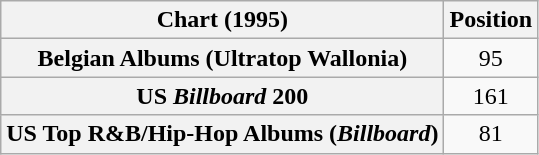<table class="wikitable sortable plainrowheaders" style="text-align:center">
<tr>
<th scope="col">Chart (1995)</th>
<th scope="col">Position</th>
</tr>
<tr>
<th scope="row">Belgian Albums (Ultratop Wallonia)</th>
<td>95</td>
</tr>
<tr>
<th scope="row">US <em>Billboard</em> 200</th>
<td>161</td>
</tr>
<tr>
<th scope="row">US Top R&B/Hip-Hop Albums (<em>Billboard</em>)</th>
<td>81</td>
</tr>
</table>
